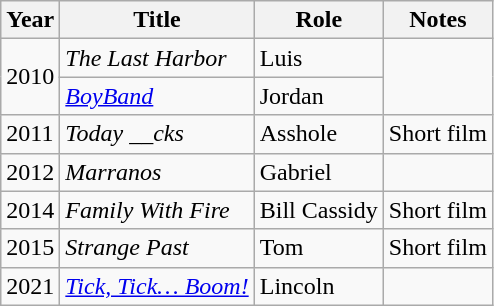<table class="wikitable sortable">
<tr>
<th>Year</th>
<th>Title</th>
<th>Role</th>
<th class="unsortable">Notes</th>
</tr>
<tr>
<td rowspan="2">2010</td>
<td><em>The Last Harbor</em></td>
<td>Luis</td>
<td rowspan="2"></td>
</tr>
<tr>
<td><em><a href='#'>BoyBand</a></em></td>
<td>Jordan</td>
</tr>
<tr>
<td>2011</td>
<td><em>Today __cks</em></td>
<td>Asshole</td>
<td>Short film</td>
</tr>
<tr>
<td>2012</td>
<td><em>Marranos</em></td>
<td>Gabriel</td>
<td></td>
</tr>
<tr>
<td>2014</td>
<td><em>Family With Fire</em></td>
<td>Bill Cassidy</td>
<td>Short film</td>
</tr>
<tr>
<td>2015</td>
<td><em>Strange Past</em></td>
<td>Tom</td>
<td>Short film</td>
</tr>
<tr>
<td>2021</td>
<td><em><a href='#'>Tick, Tick… Boom!</a></em></td>
<td>Lincoln</td>
<td></td>
</tr>
</table>
